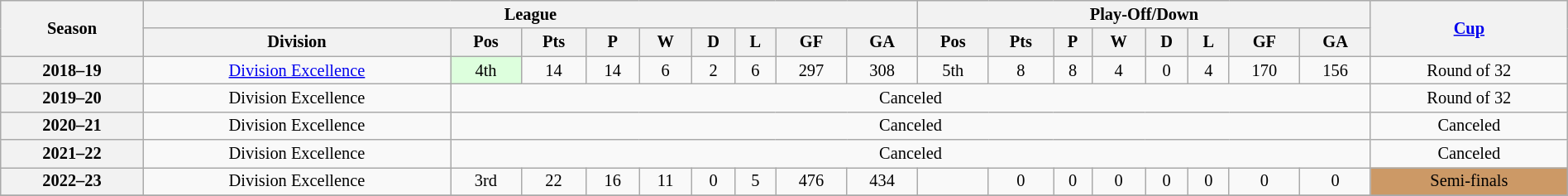<table class="wikitable" style="text-align:center; font-size:85%;width:100%; text-align:center">
<tr>
<th rowspan=2>Season</th>
<th colspan=9>League</th>
<th colspan=8>Play-Off/Down</th>
<th rowspan=2><a href='#'>Cup</a></th>
</tr>
<tr>
<th>Division</th>
<th>Pos</th>
<th>Pts</th>
<th>P</th>
<th>W</th>
<th>D</th>
<th>L</th>
<th>GF</th>
<th>GA</th>
<th>Pos</th>
<th>Pts</th>
<th>P</th>
<th>W</th>
<th>D</th>
<th>L</th>
<th>GF</th>
<th>GA</th>
</tr>
<tr>
<th>2018–19</th>
<td><a href='#'>Division Excellence</a></td>
<td bgcolor="#DDFFDD">4th</td>
<td>14</td>
<td>14</td>
<td>6</td>
<td>2</td>
<td>6</td>
<td>297</td>
<td>308</td>
<td>5th</td>
<td>8</td>
<td>8</td>
<td>4</td>
<td>0</td>
<td>4</td>
<td>170</td>
<td>156</td>
<td>Round of 32</td>
</tr>
<tr>
<th>2019–20</th>
<td>Division Excellence</td>
<td colspan="16">Canceled</td>
<td>Round of 32</td>
</tr>
<tr>
<th>2020–21</th>
<td>Division Excellence</td>
<td colspan="16">Canceled</td>
<td>Canceled</td>
</tr>
<tr>
<th>2021–22</th>
<td>Division Excellence</td>
<td colspan="16">Canceled</td>
<td>Canceled</td>
</tr>
<tr>
<th>2022–23</th>
<td>Division Excellence</td>
<td>3rd</td>
<td>22</td>
<td>16</td>
<td>11</td>
<td>0</td>
<td>5</td>
<td>476</td>
<td>434</td>
<td></td>
<td>0</td>
<td>0</td>
<td>0</td>
<td>0</td>
<td>0</td>
<td>0</td>
<td>0</td>
<td bgcolor=#cc9966>Semi-finals</td>
</tr>
<tr>
</tr>
</table>
